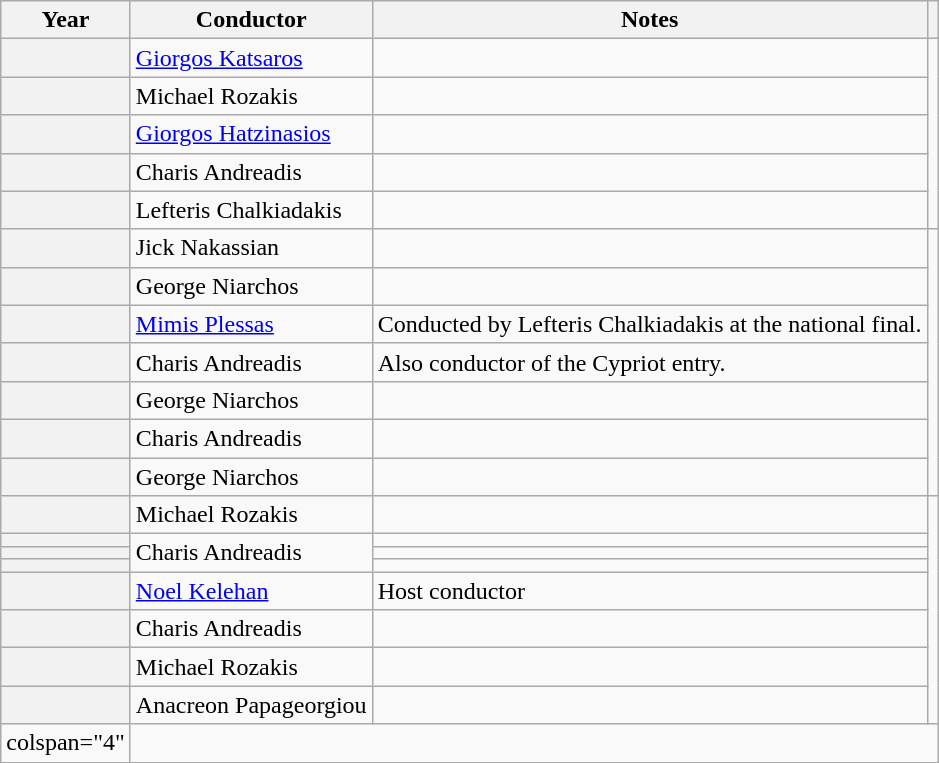<table class="wikitable plainrowheaders">
<tr>
<th>Year</th>
<th>Conductor</th>
<th>Notes</th>
<th></th>
</tr>
<tr>
<th scope="row"></th>
<td><a href='#'>Giorgos Katsaros</a></td>
<td></td>
<td rowspan="5"></td>
</tr>
<tr>
<th scope="row"></th>
<td>Michael Rozakis</td>
<td></td>
</tr>
<tr>
<th scope="row"></th>
<td><a href='#'>Giorgos Hatzinasios</a></td>
<td></td>
</tr>
<tr>
<th scope="row"></th>
<td>Charis Andreadis</td>
<td></td>
</tr>
<tr>
<th scope="row"></th>
<td>Lefteris Chalkiadakis</td>
<td></td>
</tr>
<tr>
<th scope="row"></th>
<td>Jick Nakassian</td>
<td></td>
<td rowspan="7"></td>
</tr>
<tr>
<th scope="row"></th>
<td>George Niarchos</td>
<td></td>
</tr>
<tr>
<th scope="row"></th>
<td><a href='#'>Mimis Plessas</a></td>
<td>Conducted by Lefteris Chalkiadakis at the national final.</td>
</tr>
<tr>
<th scope="row"></th>
<td>Charis Andreadis</td>
<td>Also conductor of the Cypriot entry.</td>
</tr>
<tr>
<th scope="row"></th>
<td>George Niarchos</td>
<td></td>
</tr>
<tr>
<th scope="row"></th>
<td>Charis Andreadis</td>
<td></td>
</tr>
<tr>
<th scope="row"></th>
<td>George Niarchos</td>
<td></td>
</tr>
<tr>
<th scope="row"></th>
<td>Michael Rozakis</td>
<td></td>
<td rowspan="8"></td>
</tr>
<tr>
<th scope="row"></th>
<td rowspan="3">Charis Andreadis</td>
<td></td>
</tr>
<tr>
<th scope="row"></th>
<td></td>
</tr>
<tr>
<th scope="row"></th>
<td></td>
</tr>
<tr>
<th scope="row"></th>
<td> <a href='#'>Noel Kelehan</a></td>
<td>Host conductor</td>
</tr>
<tr>
<th scope="row"></th>
<td>Charis Andreadis</td>
<td></td>
</tr>
<tr>
<th scope="row"></th>
<td>Michael Rozakis</td>
<td></td>
</tr>
<tr>
<th scope="row"></th>
<td>Anacreon Papageorgiou</td>
<td></td>
</tr>
<tr>
<td>colspan="4" </td>
</tr>
</table>
